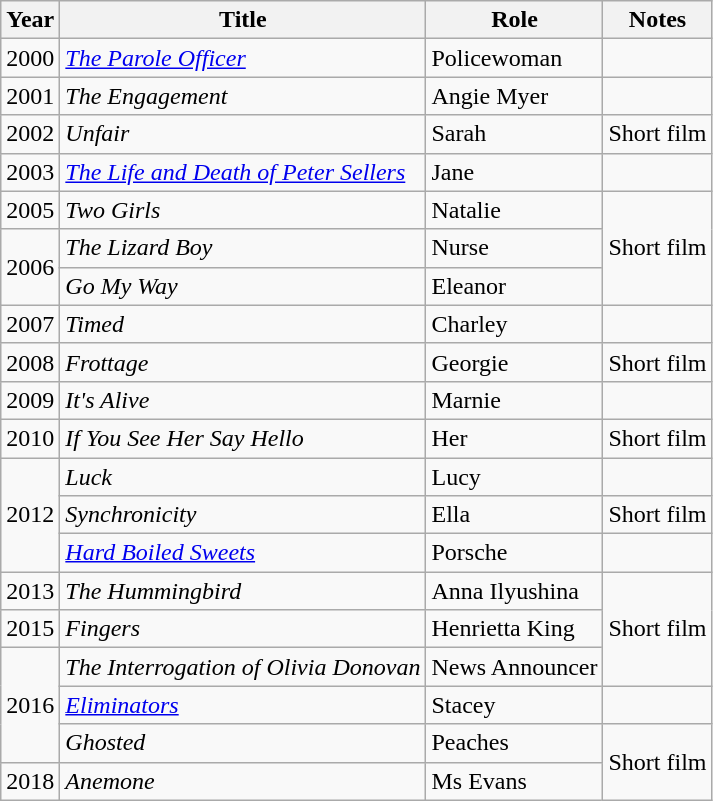<table class="wikitable unsortable">
<tr>
<th>Year</th>
<th>Title</th>
<th>Role</th>
<th>Notes</th>
</tr>
<tr>
<td>2000</td>
<td><em><a href='#'>The Parole Officer</a></em></td>
<td>Policewoman</td>
<td></td>
</tr>
<tr>
<td>2001</td>
<td><em>The Engagement</em></td>
<td>Angie Myer</td>
<td></td>
</tr>
<tr>
<td>2002</td>
<td><em>Unfair</em></td>
<td>Sarah</td>
<td>Short film</td>
</tr>
<tr>
<td>2003</td>
<td><em><a href='#'>The Life and Death of Peter Sellers</a></em></td>
<td>Jane</td>
<td></td>
</tr>
<tr>
<td>2005</td>
<td><em>Two Girls</em></td>
<td>Natalie</td>
<td rowspan=3>Short film</td>
</tr>
<tr>
<td rowspan=2>2006</td>
<td><em>The Lizard Boy</em></td>
<td>Nurse</td>
</tr>
<tr>
<td><em>Go My Way</em></td>
<td>Eleanor</td>
</tr>
<tr>
<td>2007</td>
<td><em>Timed</em></td>
<td>Charley</td>
<td></td>
</tr>
<tr>
<td>2008</td>
<td><em>Frottage</em></td>
<td>Georgie</td>
<td>Short film</td>
</tr>
<tr>
<td>2009</td>
<td><em>It's Alive</em></td>
<td>Marnie</td>
<td></td>
</tr>
<tr>
<td>2010</td>
<td><em>If You See Her Say Hello</em></td>
<td>Her</td>
<td>Short film</td>
</tr>
<tr>
<td rowspan=3>2012</td>
<td><em>Luck</em></td>
<td>Lucy</td>
<td></td>
</tr>
<tr>
<td><em>Synchronicity</em></td>
<td>Ella</td>
<td>Short film</td>
</tr>
<tr>
<td><em><a href='#'>Hard Boiled Sweets</a></em></td>
<td>Porsche</td>
<td></td>
</tr>
<tr>
<td>2013</td>
<td><em>The Hummingbird</em></td>
<td>Anna Ilyushina</td>
<td rowspan=3>Short film</td>
</tr>
<tr>
<td>2015</td>
<td><em>Fingers</em></td>
<td>Henrietta King</td>
</tr>
<tr>
<td rowspan=3>2016</td>
<td><em>The Interrogation of Olivia Donovan</em></td>
<td>News Announcer</td>
</tr>
<tr>
<td><em><a href='#'>Eliminators</a></em></td>
<td>Stacey</td>
<td></td>
</tr>
<tr>
<td><em>Ghosted</em></td>
<td>Peaches</td>
<td rowspan=2>Short film</td>
</tr>
<tr>
<td>2018</td>
<td><em>Anemone</em></td>
<td>Ms Evans</td>
</tr>
</table>
